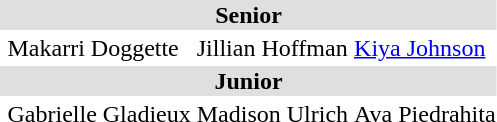<table>
<tr bgcolor="DFDFDF">
<td colspan="4" align="center"><strong>Senior</strong></td>
</tr>
<tr>
<th scope=row style="text-align:left"></th>
<td>Makarri Doggette</td>
<td>Jillian Hoffman</td>
<td><a href='#'>Kiya Johnson</a></td>
</tr>
<tr bgcolor="DFDFDF">
<td colspan="4" align="center"><strong>Junior</strong></td>
</tr>
<tr>
<th scope=row style="text-align:left"></th>
<td>Gabrielle Gladieux</td>
<td>Madison Ulrich</td>
<td>Ava Piedrahita</td>
</tr>
</table>
